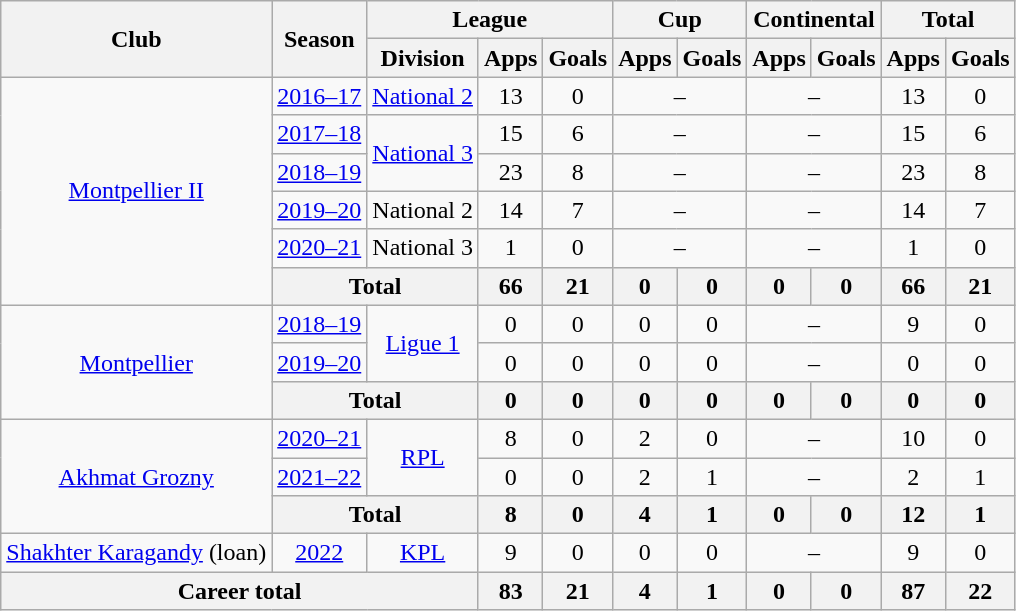<table class="wikitable" style="text-align: center;">
<tr>
<th rowspan=2>Club</th>
<th rowspan=2>Season</th>
<th colspan=3>League</th>
<th colspan=2>Cup</th>
<th colspan=2>Continental</th>
<th colspan=2>Total</th>
</tr>
<tr>
<th>Division</th>
<th>Apps</th>
<th>Goals</th>
<th>Apps</th>
<th>Goals</th>
<th>Apps</th>
<th>Goals</th>
<th>Apps</th>
<th>Goals</th>
</tr>
<tr>
<td rowspan="6"><a href='#'>Montpellier II</a></td>
<td><a href='#'>2016–17</a></td>
<td><a href='#'>National 2</a></td>
<td>13</td>
<td>0</td>
<td colspan=2>–</td>
<td colspan=2>–</td>
<td>13</td>
<td>0</td>
</tr>
<tr>
<td><a href='#'>2017–18</a></td>
<td rowspan="2"><a href='#'>National 3</a></td>
<td>15</td>
<td>6</td>
<td colspan=2>–</td>
<td colspan=2>–</td>
<td>15</td>
<td>6</td>
</tr>
<tr>
<td><a href='#'>2018–19</a></td>
<td>23</td>
<td>8</td>
<td colspan=2>–</td>
<td colspan=2>–</td>
<td>23</td>
<td>8</td>
</tr>
<tr>
<td><a href='#'>2019–20</a></td>
<td>National 2</td>
<td>14</td>
<td>7</td>
<td colspan=2>–</td>
<td colspan=2>–</td>
<td>14</td>
<td>7</td>
</tr>
<tr>
<td><a href='#'>2020–21</a></td>
<td>National 3</td>
<td>1</td>
<td>0</td>
<td colspan=2>–</td>
<td colspan=2>–</td>
<td>1</td>
<td>0</td>
</tr>
<tr>
<th colspan=2>Total</th>
<th>66</th>
<th>21</th>
<th>0</th>
<th>0</th>
<th>0</th>
<th>0</th>
<th>66</th>
<th>21</th>
</tr>
<tr>
<td rowspan="3"><a href='#'>Montpellier</a></td>
<td><a href='#'>2018–19</a></td>
<td rowspan="2"><a href='#'>Ligue 1</a></td>
<td>0</td>
<td>0</td>
<td>0</td>
<td>0</td>
<td colspan=2>–</td>
<td>9</td>
<td>0</td>
</tr>
<tr>
<td><a href='#'>2019–20</a></td>
<td>0</td>
<td>0</td>
<td>0</td>
<td>0</td>
<td colspan=2>–</td>
<td>0</td>
<td>0</td>
</tr>
<tr>
<th colspan=2>Total</th>
<th>0</th>
<th>0</th>
<th>0</th>
<th>0</th>
<th>0</th>
<th>0</th>
<th>0</th>
<th>0</th>
</tr>
<tr>
<td rowspan="3"><a href='#'>Akhmat Grozny</a></td>
<td><a href='#'>2020–21</a></td>
<td rowspan="2"><a href='#'>RPL</a></td>
<td>8</td>
<td>0</td>
<td>2</td>
<td>0</td>
<td colspan=2>–</td>
<td>10</td>
<td>0</td>
</tr>
<tr>
<td><a href='#'>2021–22</a></td>
<td>0</td>
<td>0</td>
<td>2</td>
<td>1</td>
<td colspan=2>–</td>
<td>2</td>
<td>1</td>
</tr>
<tr>
<th colspan=2>Total</th>
<th>8</th>
<th>0</th>
<th>4</th>
<th>1</th>
<th>0</th>
<th>0</th>
<th>12</th>
<th>1</th>
</tr>
<tr>
<td rowspan="1"><a href='#'>Shakhter Karagandy</a> (loan)</td>
<td><a href='#'>2022</a></td>
<td rowspan="1"><a href='#'>KPL</a></td>
<td>9</td>
<td>0</td>
<td>0</td>
<td>0</td>
<td colspan=2>–</td>
<td>9</td>
<td>0</td>
</tr>
<tr>
<th colspan=3>Career total</th>
<th>83</th>
<th>21</th>
<th>4</th>
<th>1</th>
<th>0</th>
<th>0</th>
<th>87</th>
<th>22</th>
</tr>
</table>
